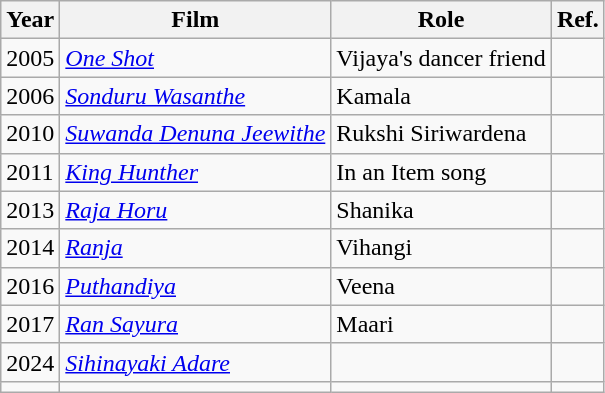<table class="wikitable">
<tr>
<th>Year</th>
<th>Film</th>
<th>Role</th>
<th>Ref.</th>
</tr>
<tr>
<td>2005</td>
<td><em><a href='#'>One Shot</a></em></td>
<td>Vijaya's dancer friend</td>
<td></td>
</tr>
<tr>
<td>2006</td>
<td><em><a href='#'>Sonduru Wasanthe</a></em></td>
<td>Kamala</td>
<td></td>
</tr>
<tr>
<td>2010</td>
<td><em><a href='#'>Suwanda Denuna Jeewithe</a></em></td>
<td>Rukshi Siriwardena</td>
<td></td>
</tr>
<tr>
<td>2011</td>
<td><em><a href='#'>King Hunther</a></em></td>
<td>In an Item song</td>
<td></td>
</tr>
<tr>
<td>2013</td>
<td><em><a href='#'>Raja Horu</a></em></td>
<td>Shanika</td>
<td></td>
</tr>
<tr>
<td>2014</td>
<td><em><a href='#'>Ranja</a></em></td>
<td>Vihangi</td>
<td></td>
</tr>
<tr>
<td>2016</td>
<td><em><a href='#'>Puthandiya</a></em></td>
<td>Veena</td>
<td></td>
</tr>
<tr>
<td>2017</td>
<td><em><a href='#'>Ran Sayura</a></em></td>
<td>Maari</td>
<td></td>
</tr>
<tr>
<td>2024</td>
<td><em><a href='#'>Sihinayaki Adare</a></em></td>
<td></td>
<td></td>
</tr>
<tr>
<td></td>
<td></td>
<td></td>
<td></td>
</tr>
</table>
